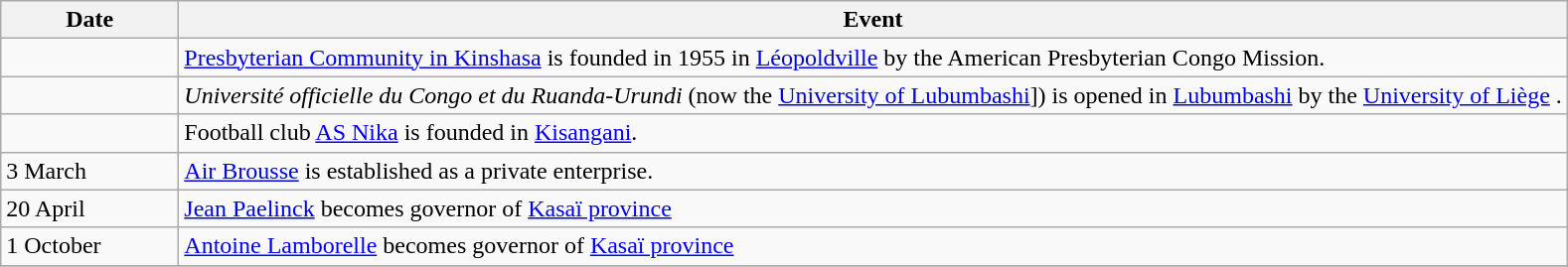<table class=wikitable>
<tr>
<th style="width:7em">Date</th>
<th>Event</th>
</tr>
<tr>
<td></td>
<td><a href='#'>Presbyterian Community in Kinshasa</a> is founded in 1955 in <a href='#'>Léopoldville</a> by the American Presbyterian Congo Mission.</td>
</tr>
<tr>
<td></td>
<td><em>Université officielle du Congo et du Ruanda-Urundi</em> (now the <a href='#'>University of Lubumbashi</a>]) is opened in <a href='#'>Lubumbashi</a> by the <a href='#'>University of Liège</a> .</td>
</tr>
<tr>
<td></td>
<td>Football club <a href='#'>AS Nika</a> is founded in <a href='#'>Kisangani</a>.</td>
</tr>
<tr>
<td>3 March</td>
<td><a href='#'>Air Brousse</a> is established as a private enterprise.</td>
</tr>
<tr>
<td>20 April</td>
<td><a href='#'>Jean Paelinck</a> becomes governor of <a href='#'>Kasaï province</a></td>
</tr>
<tr>
<td>1 October</td>
<td><a href='#'>Antoine Lamborelle</a> becomes governor of <a href='#'>Kasaï province</a></td>
</tr>
<tr>
</tr>
</table>
